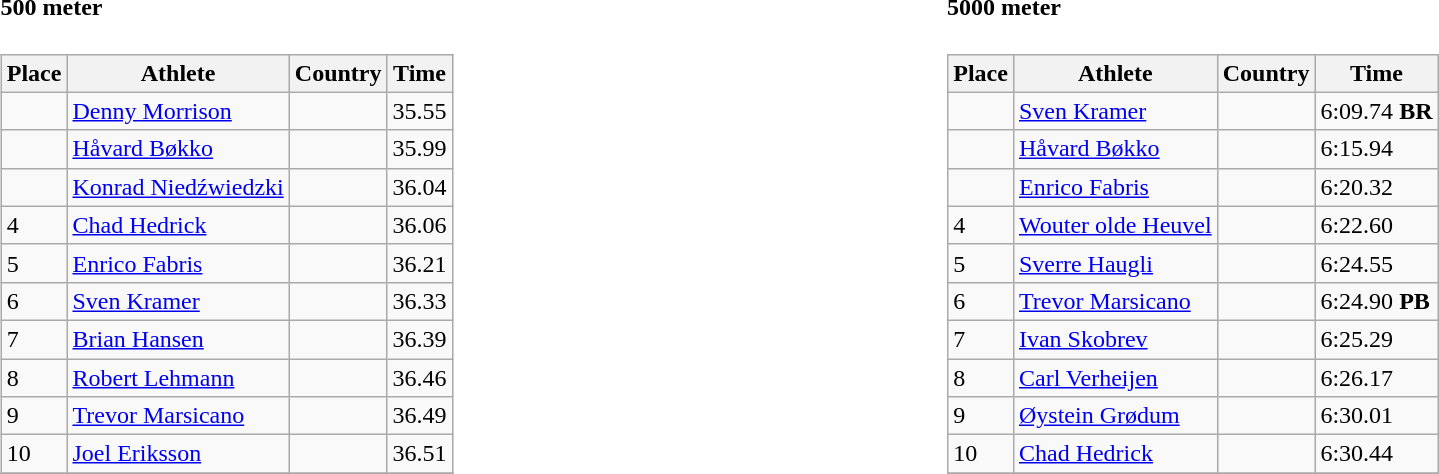<table width=100%>
<tr>
<td width=50% align=left valign=top><br><h4>500 meter</h4><table class="wikitable" border="1">
<tr>
<th>Place</th>
<th>Athlete</th>
<th>Country</th>
<th>Time</th>
</tr>
<tr>
<td></td>
<td><a href='#'>Denny Morrison</a></td>
<td></td>
<td>35.55</td>
</tr>
<tr>
<td></td>
<td><a href='#'>Håvard Bøkko</a></td>
<td></td>
<td>35.99</td>
</tr>
<tr>
<td></td>
<td><a href='#'>Konrad Niedźwiedzki</a></td>
<td></td>
<td>36.04</td>
</tr>
<tr>
<td>4</td>
<td><a href='#'>Chad Hedrick</a></td>
<td></td>
<td>36.06</td>
</tr>
<tr>
<td>5</td>
<td><a href='#'>Enrico Fabris</a></td>
<td></td>
<td>36.21</td>
</tr>
<tr>
<td>6</td>
<td><a href='#'>Sven Kramer</a></td>
<td></td>
<td>36.33</td>
</tr>
<tr>
<td>7</td>
<td><a href='#'>Brian Hansen</a></td>
<td></td>
<td>36.39</td>
</tr>
<tr>
<td>8</td>
<td><a href='#'>Robert Lehmann</a></td>
<td></td>
<td>36.46</td>
</tr>
<tr>
<td>9</td>
<td><a href='#'>Trevor Marsicano</a></td>
<td></td>
<td>36.49</td>
</tr>
<tr>
<td>10</td>
<td><a href='#'>Joel Eriksson</a></td>
<td></td>
<td>36.51</td>
</tr>
<tr>
</tr>
</table>
</td>
<td width=50% align=left valign=top><br><h4>5000 meter</h4><table class="wikitable" border="1">
<tr>
<th>Place</th>
<th>Athlete</th>
<th>Country</th>
<th>Time</th>
</tr>
<tr>
<td></td>
<td><a href='#'>Sven Kramer</a></td>
<td></td>
<td>6:09.74 <strong>BR</strong></td>
</tr>
<tr>
<td></td>
<td><a href='#'>Håvard Bøkko</a></td>
<td></td>
<td>6:15.94</td>
</tr>
<tr>
<td></td>
<td><a href='#'>Enrico Fabris</a></td>
<td></td>
<td>6:20.32</td>
</tr>
<tr>
<td>4</td>
<td><a href='#'>Wouter olde Heuvel</a></td>
<td></td>
<td>6:22.60</td>
</tr>
<tr>
<td>5</td>
<td><a href='#'>Sverre Haugli</a></td>
<td></td>
<td>6:24.55</td>
</tr>
<tr>
<td>6</td>
<td><a href='#'>Trevor Marsicano</a></td>
<td></td>
<td>6:24.90 <strong>PB</strong></td>
</tr>
<tr>
<td>7</td>
<td><a href='#'>Ivan Skobrev</a></td>
<td></td>
<td>6:25.29</td>
</tr>
<tr>
<td>8</td>
<td><a href='#'>Carl Verheijen</a></td>
<td></td>
<td>6:26.17</td>
</tr>
<tr>
<td>9</td>
<td><a href='#'>Øystein Grødum</a></td>
<td></td>
<td>6:30.01</td>
</tr>
<tr>
<td>10</td>
<td><a href='#'>Chad Hedrick</a></td>
<td></td>
<td>6:30.44</td>
</tr>
<tr>
</tr>
</table>
</td>
</tr>
</table>
